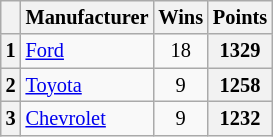<table class="wikitable" style="font-size:85%; text-align:center;">
<tr>
<th></th>
<th>Manufacturer</th>
<th>Wins</th>
<th>Points</th>
</tr>
<tr>
<th>1</th>
<td align=left><a href='#'>Ford</a></td>
<td>18</td>
<th>1329</th>
</tr>
<tr>
<th>2</th>
<td align=left><a href='#'>Toyota</a></td>
<td>9</td>
<th>1258</th>
</tr>
<tr>
<th>3</th>
<td align=left><a href='#'>Chevrolet</a></td>
<td>9</td>
<th>1232</th>
</tr>
</table>
